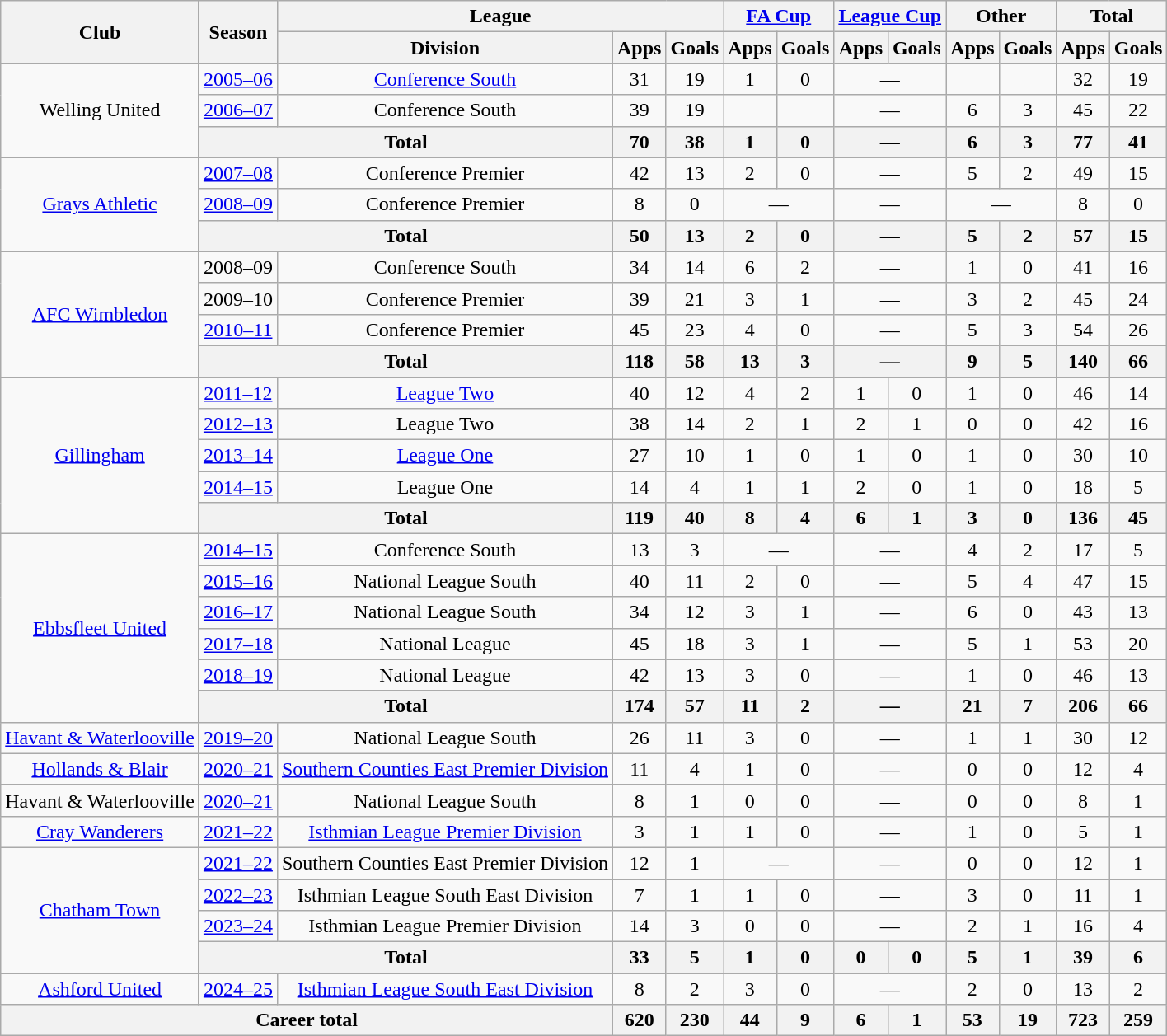<table class=wikitable style="text-align: center;">
<tr>
<th rowspan=2>Club</th>
<th rowspan=2>Season</th>
<th colspan=3>League</th>
<th colspan=2><a href='#'>FA Cup</a></th>
<th colspan=2><a href='#'>League Cup</a></th>
<th colspan=2>Other</th>
<th colspan=2>Total</th>
</tr>
<tr>
<th>Division</th>
<th>Apps</th>
<th>Goals</th>
<th>Apps</th>
<th>Goals</th>
<th>Apps</th>
<th>Goals</th>
<th>Apps</th>
<th>Goals</th>
<th>Apps</th>
<th>Goals</th>
</tr>
<tr>
<td rowspan=3>Welling United</td>
<td><a href='#'>2005–06</a></td>
<td><a href='#'>Conference South</a></td>
<td>31</td>
<td>19</td>
<td>1</td>
<td>0</td>
<td colspan=2>—</td>
<td></td>
<td></td>
<td>32</td>
<td>19</td>
</tr>
<tr>
<td><a href='#'>2006–07</a></td>
<td>Conference South</td>
<td>39</td>
<td>19</td>
<td></td>
<td></td>
<td colspan=2>—</td>
<td>6</td>
<td>3</td>
<td>45</td>
<td>22</td>
</tr>
<tr>
<th colspan=2>Total</th>
<th>70</th>
<th>38</th>
<th>1</th>
<th>0</th>
<th colspan=2>—</th>
<th>6</th>
<th>3</th>
<th>77</th>
<th>41</th>
</tr>
<tr>
<td rowspan=3><a href='#'>Grays Athletic</a></td>
<td><a href='#'>2007–08</a></td>
<td>Conference Premier</td>
<td>42</td>
<td>13</td>
<td>2</td>
<td>0</td>
<td colspan=2>—</td>
<td>5</td>
<td>2</td>
<td>49</td>
<td>15</td>
</tr>
<tr>
<td><a href='#'>2008–09</a></td>
<td>Conference Premier</td>
<td>8</td>
<td>0</td>
<td colspan=2>—</td>
<td colspan=2>—</td>
<td colspan=2>—</td>
<td>8</td>
<td>0</td>
</tr>
<tr>
<th colspan=2>Total</th>
<th>50</th>
<th>13</th>
<th>2</th>
<th>0</th>
<th colspan=2>—</th>
<th>5</th>
<th>2</th>
<th>57</th>
<th>15</th>
</tr>
<tr>
<td rowspan=4><a href='#'>AFC Wimbledon</a></td>
<td>2008–09</td>
<td>Conference South</td>
<td>34</td>
<td>14</td>
<td>6</td>
<td>2</td>
<td colspan=2>—</td>
<td>1</td>
<td>0</td>
<td>41</td>
<td>16</td>
</tr>
<tr>
<td>2009–10</td>
<td>Conference Premier</td>
<td>39</td>
<td>21</td>
<td>3</td>
<td>1</td>
<td colspan=2>—</td>
<td>3</td>
<td>2</td>
<td>45</td>
<td>24</td>
</tr>
<tr>
<td><a href='#'>2010–11</a></td>
<td>Conference Premier</td>
<td>45</td>
<td>23</td>
<td>4</td>
<td>0</td>
<td colspan=2>—</td>
<td>5</td>
<td>3</td>
<td>54</td>
<td>26</td>
</tr>
<tr>
<th colspan=2>Total</th>
<th>118</th>
<th>58</th>
<th>13</th>
<th>3</th>
<th colspan=2>—</th>
<th>9</th>
<th>5</th>
<th>140</th>
<th>66</th>
</tr>
<tr>
<td rowspan=5><a href='#'>Gillingham</a></td>
<td><a href='#'>2011–12</a></td>
<td><a href='#'>League Two</a></td>
<td>40</td>
<td>12</td>
<td>4</td>
<td>2</td>
<td>1</td>
<td>0</td>
<td>1</td>
<td>0</td>
<td>46</td>
<td>14</td>
</tr>
<tr>
<td><a href='#'>2012–13</a></td>
<td>League Two</td>
<td>38</td>
<td>14</td>
<td>2</td>
<td>1</td>
<td>2</td>
<td>1</td>
<td>0</td>
<td>0</td>
<td>42</td>
<td>16</td>
</tr>
<tr>
<td><a href='#'>2013–14</a></td>
<td><a href='#'>League One</a></td>
<td>27</td>
<td>10</td>
<td>1</td>
<td>0</td>
<td>1</td>
<td>0</td>
<td>1</td>
<td>0</td>
<td>30</td>
<td>10</td>
</tr>
<tr>
<td><a href='#'>2014–15</a></td>
<td>League One</td>
<td>14</td>
<td>4</td>
<td>1</td>
<td>1</td>
<td>2</td>
<td>0</td>
<td>1</td>
<td>0</td>
<td>18</td>
<td>5</td>
</tr>
<tr>
<th colspan=2>Total</th>
<th>119</th>
<th>40</th>
<th>8</th>
<th>4</th>
<th>6</th>
<th>1</th>
<th>3</th>
<th>0</th>
<th>136</th>
<th>45</th>
</tr>
<tr>
<td rowspan=6><a href='#'>Ebbsfleet United</a></td>
<td><a href='#'>2014–15</a></td>
<td>Conference South</td>
<td>13</td>
<td>3</td>
<td colspan=2>—</td>
<td colspan=2>—</td>
<td>4</td>
<td>2</td>
<td>17</td>
<td>5</td>
</tr>
<tr>
<td><a href='#'>2015–16</a></td>
<td>National League South</td>
<td>40</td>
<td>11</td>
<td>2</td>
<td>0</td>
<td colspan=2>—</td>
<td>5</td>
<td>4</td>
<td>47</td>
<td>15</td>
</tr>
<tr>
<td><a href='#'>2016–17</a></td>
<td>National League South</td>
<td>34</td>
<td>12</td>
<td>3</td>
<td>1</td>
<td colspan=2>—</td>
<td>6</td>
<td>0</td>
<td>43</td>
<td>13</td>
</tr>
<tr>
<td><a href='#'>2017–18</a></td>
<td>National League</td>
<td>45</td>
<td>18</td>
<td>3</td>
<td>1</td>
<td colspan=2>—</td>
<td>5</td>
<td>1</td>
<td>53</td>
<td>20</td>
</tr>
<tr>
<td><a href='#'>2018–19</a></td>
<td>National League</td>
<td>42</td>
<td>13</td>
<td>3</td>
<td>0</td>
<td colspan=2>—</td>
<td>1</td>
<td>0</td>
<td>46</td>
<td>13</td>
</tr>
<tr>
<th colspan=2>Total</th>
<th>174</th>
<th>57</th>
<th>11</th>
<th>2</th>
<th colspan=2>—</th>
<th>21</th>
<th>7</th>
<th>206</th>
<th>66</th>
</tr>
<tr>
<td><a href='#'>Havant & Waterlooville</a></td>
<td><a href='#'>2019–20</a></td>
<td>National League South</td>
<td>26</td>
<td>11</td>
<td>3</td>
<td>0</td>
<td colspan=2>—</td>
<td>1</td>
<td>1</td>
<td>30</td>
<td>12</td>
</tr>
<tr>
<td><a href='#'>Hollands & Blair</a></td>
<td><a href='#'>2020–21</a></td>
<td><a href='#'>Southern Counties East Premier Division</a></td>
<td>11</td>
<td>4</td>
<td>1</td>
<td>0</td>
<td colspan=2>—</td>
<td>0</td>
<td>0</td>
<td>12</td>
<td>4</td>
</tr>
<tr>
<td>Havant & Waterlooville</td>
<td><a href='#'>2020–21</a></td>
<td>National League South</td>
<td>8</td>
<td>1</td>
<td>0</td>
<td>0</td>
<td colspan="2">—</td>
<td>0</td>
<td>0</td>
<td>8</td>
<td>1</td>
</tr>
<tr>
<td><a href='#'>Cray Wanderers</a></td>
<td><a href='#'>2021–22</a></td>
<td><a href='#'>Isthmian League Premier Division</a></td>
<td>3</td>
<td>1</td>
<td>1</td>
<td>0</td>
<td colspan="2">—</td>
<td>1</td>
<td>0</td>
<td>5</td>
<td>1</td>
</tr>
<tr>
<td rowspan="4"><a href='#'>Chatham Town</a></td>
<td><a href='#'>2021–22</a></td>
<td>Southern Counties East Premier Division</td>
<td>12</td>
<td>1</td>
<td colspan="2">—</td>
<td colspan="2">—</td>
<td>0</td>
<td>0</td>
<td>12</td>
<td>1</td>
</tr>
<tr>
<td><a href='#'>2022–23</a></td>
<td>Isthmian League South East Division</td>
<td>7</td>
<td>1</td>
<td>1</td>
<td>0</td>
<td colspan="2">—</td>
<td>3</td>
<td>0</td>
<td>11</td>
<td>1</td>
</tr>
<tr>
<td><a href='#'>2023–24</a></td>
<td>Isthmian League Premier Division</td>
<td>14</td>
<td>3</td>
<td>0</td>
<td>0</td>
<td colspan="2">—</td>
<td>2</td>
<td>1</td>
<td>16</td>
<td>4</td>
</tr>
<tr>
<th colspan="2">Total</th>
<th>33</th>
<th>5</th>
<th>1</th>
<th>0</th>
<th>0</th>
<th>0</th>
<th>5</th>
<th>1</th>
<th>39</th>
<th>6</th>
</tr>
<tr>
<td><a href='#'>Ashford United</a></td>
<td><a href='#'>2024–25</a></td>
<td><a href='#'>Isthmian League South East Division</a></td>
<td>8</td>
<td>2</td>
<td>3</td>
<td>0</td>
<td colspan="2">—</td>
<td>2</td>
<td>0</td>
<td>13</td>
<td>2</td>
</tr>
<tr>
<th colspan=3>Career total</th>
<th>620</th>
<th>230</th>
<th>44</th>
<th>9</th>
<th>6</th>
<th>1</th>
<th>53</th>
<th>19</th>
<th>723</th>
<th>259</th>
</tr>
</table>
